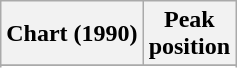<table class="wikitable sortable plainrowheaders" style="text-align:center">
<tr>
<th>Chart (1990)</th>
<th>Peak<br>position</th>
</tr>
<tr>
</tr>
<tr>
</tr>
</table>
